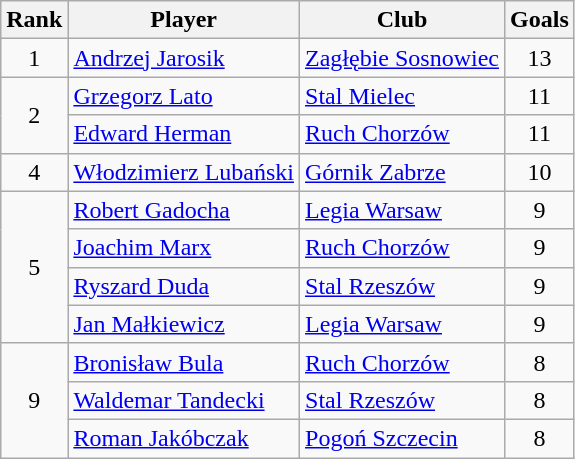<table class="wikitable" style="text-align:center">
<tr>
<th>Rank</th>
<th>Player</th>
<th>Club</th>
<th>Goals</th>
</tr>
<tr>
<td rowspan="1">1</td>
<td align="left"> <a href='#'>Andrzej Jarosik</a></td>
<td align="left"><a href='#'>Zagłębie Sosnowiec</a></td>
<td>13</td>
</tr>
<tr>
<td rowspan="2">2</td>
<td align="left"> <a href='#'>Grzegorz Lato</a></td>
<td align="left"><a href='#'>Stal Mielec</a></td>
<td>11</td>
</tr>
<tr>
<td align="left"> <a href='#'>Edward Herman</a></td>
<td align="left"><a href='#'>Ruch Chorzów</a></td>
<td>11</td>
</tr>
<tr>
<td rowspan="1">4</td>
<td align="left"> <a href='#'>Włodzimierz Lubański</a></td>
<td align="left"><a href='#'>Górnik Zabrze</a></td>
<td>10</td>
</tr>
<tr>
<td rowspan="4">5</td>
<td align="left"> <a href='#'>Robert Gadocha</a></td>
<td align="left"><a href='#'>Legia Warsaw</a></td>
<td>9</td>
</tr>
<tr>
<td align="left"> <a href='#'>Joachim Marx</a></td>
<td align="left"><a href='#'>Ruch Chorzów</a></td>
<td>9</td>
</tr>
<tr>
<td align="left"> <a href='#'>Ryszard Duda</a></td>
<td align="left"><a href='#'>Stal Rzeszów</a></td>
<td>9</td>
</tr>
<tr>
<td align="left"> <a href='#'>Jan Małkiewicz</a></td>
<td align="left"><a href='#'>Legia Warsaw</a></td>
<td>9</td>
</tr>
<tr>
<td rowspan="3">9</td>
<td align="left"> <a href='#'>Bronisław Bula</a></td>
<td align="left"><a href='#'>Ruch Chorzów</a></td>
<td>8</td>
</tr>
<tr>
<td align="left"> <a href='#'>Waldemar Tandecki</a></td>
<td align="left"><a href='#'>Stal Rzeszów</a></td>
<td>8</td>
</tr>
<tr>
<td align="left"> <a href='#'>Roman Jakóbczak</a></td>
<td align="left"><a href='#'>Pogoń Szczecin</a></td>
<td>8</td>
</tr>
</table>
